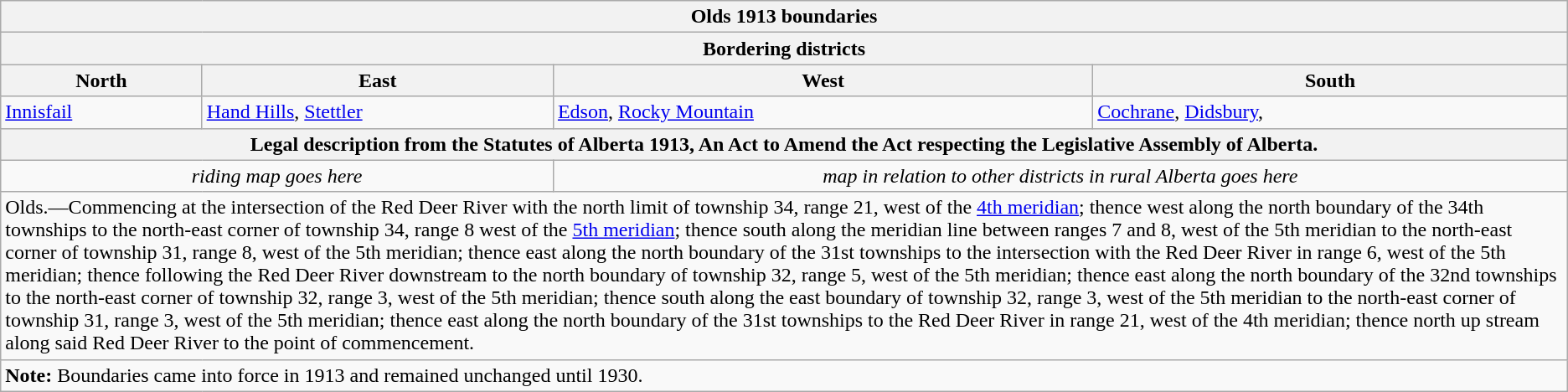<table class="wikitable collapsible collapsed">
<tr>
<th colspan=4>Olds 1913 boundaries</th>
</tr>
<tr>
<th colspan=4>Bordering districts</th>
</tr>
<tr>
<th>North</th>
<th>East</th>
<th>West</th>
<th>South</th>
</tr>
<tr>
<td><a href='#'>Innisfail</a></td>
<td><a href='#'>Hand Hills</a>, <a href='#'>Stettler</a></td>
<td><a href='#'>Edson</a>, <a href='#'>Rocky Mountain</a></td>
<td><a href='#'>Cochrane</a>, <a href='#'>Didsbury</a>,</td>
</tr>
<tr>
<th colspan=4>Legal description from the Statutes of Alberta 1913, An Act to Amend the Act respecting the Legislative Assembly of Alberta.</th>
</tr>
<tr>
<td colspan=2 align=center><em>riding map goes here</em></td>
<td colspan=2 align=center><em>map in relation to other districts in rural Alberta goes here</em></td>
</tr>
<tr>
<td colspan=4>Olds.—Commencing at the intersection of the Red Deer River with the north limit of township 34, range 21, west of the <a href='#'>4th meridian</a>; thence west along the north boundary of the 34th townships to the north-east corner of township 34, range 8 west of the <a href='#'>5th meridian</a>; thence south along the meridian line between ranges 7 and 8, west of the 5th meridian to the north-east corner of township 31, range 8, west of the 5th meridian; thence east along the north boundary of the 31st townships to the intersection with the Red Deer River in range 6, west of the 5th meridian; thence following the Red Deer River downstream to the north boundary of township 32, range 5, west of the 5th meridian; thence east along the north boundary of the 32nd townships to the north-east corner of township 32, range 3, west of the 5th meridian; thence south along the east boundary of township 32, range 3, west of the 5th meridian to the north-east corner of township 31, range 3, west of the 5th meridian; thence east along the north boundary of the 31st townships to the Red Deer River in range 21, west of the 4th meridian; thence north up stream along said Red Deer River to the point of commencement.</td>
</tr>
<tr>
<td colspan=4><strong>Note:</strong> Boundaries came into force in 1913 and remained unchanged until 1930.</td>
</tr>
</table>
